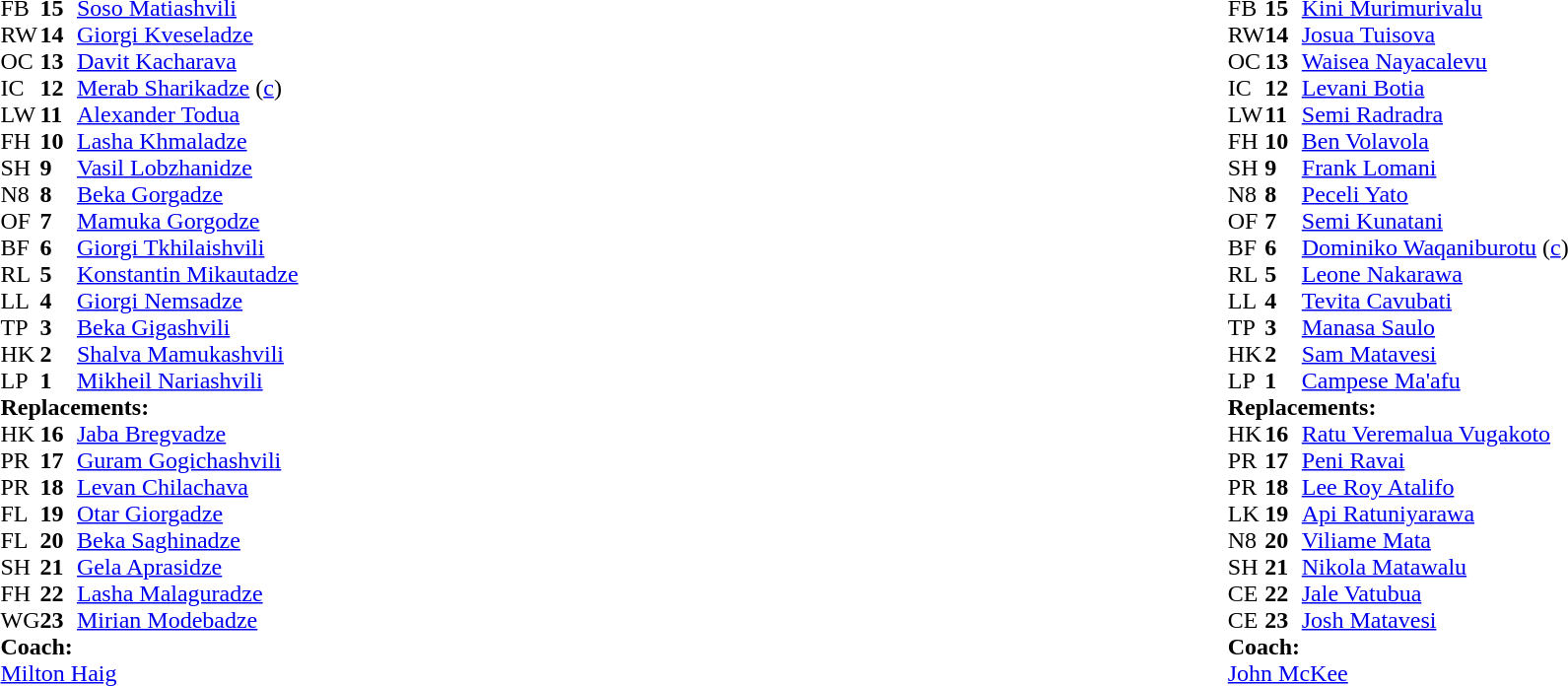<table style="width:100%;">
<tr>
<td style="vertical-align:top; width:50%;"><br><table style="font-size: 100%" cellspacing="0" cellpadding="0">
<tr>
<th width="25"></th>
<th width="25"></th>
</tr>
<tr>
<td>FB</td>
<td><strong>15</strong></td>
<td><a href='#'>Soso Matiashvili</a></td>
</tr>
<tr>
<td>RW</td>
<td><strong>14</strong></td>
<td><a href='#'>Giorgi Kveseladze</a></td>
</tr>
<tr>
<td>OC</td>
<td><strong>13</strong></td>
<td><a href='#'>Davit Kacharava</a></td>
</tr>
<tr>
<td>IC</td>
<td><strong>12</strong></td>
<td><a href='#'>Merab Sharikadze</a> (<a href='#'>c</a>)</td>
<td></td>
<td></td>
<td></td>
<td></td>
</tr>
<tr>
<td>LW</td>
<td><strong>11</strong></td>
<td><a href='#'>Alexander Todua</a></td>
<td></td>
<td></td>
</tr>
<tr>
<td>FH</td>
<td><strong>10</strong></td>
<td><a href='#'>Lasha Khmaladze</a></td>
</tr>
<tr>
<td>SH</td>
<td><strong>9</strong></td>
<td><a href='#'>Vasil Lobzhanidze</a></td>
<td></td>
<td></td>
</tr>
<tr>
<td>N8</td>
<td><strong>8</strong></td>
<td><a href='#'>Beka Gorgadze</a></td>
</tr>
<tr>
<td>OF</td>
<td><strong>7</strong></td>
<td><a href='#'>Mamuka Gorgodze</a></td>
</tr>
<tr>
<td>BF</td>
<td><strong>6</strong></td>
<td><a href='#'>Giorgi Tkhilaishvili</a></td>
<td></td>
<td></td>
</tr>
<tr>
<td>RL</td>
<td><strong>5</strong></td>
<td><a href='#'>Konstantin Mikautadze</a></td>
<td></td>
<td></td>
</tr>
<tr>
<td>LL</td>
<td><strong>4</strong></td>
<td><a href='#'>Giorgi Nemsadze</a></td>
</tr>
<tr>
<td>TP</td>
<td><strong>3</strong></td>
<td><a href='#'>Beka Gigashvili</a></td>
<td></td>
<td></td>
<td></td>
</tr>
<tr>
<td>HK</td>
<td><strong>2</strong></td>
<td><a href='#'>Shalva Mamukashvili</a></td>
<td></td>
<td></td>
</tr>
<tr>
<td>LP</td>
<td><strong>1</strong></td>
<td><a href='#'>Mikheil Nariashvili</a></td>
<td></td>
<td></td>
</tr>
<tr>
<td colspan="3"><strong>Replacements:</strong></td>
</tr>
<tr>
<td>HK</td>
<td><strong>16</strong></td>
<td><a href='#'>Jaba Bregvadze</a></td>
<td></td>
<td></td>
</tr>
<tr>
<td>PR</td>
<td><strong>17</strong></td>
<td><a href='#'>Guram Gogichashvili</a></td>
<td></td>
<td></td>
</tr>
<tr>
<td>PR</td>
<td><strong>18</strong></td>
<td><a href='#'>Levan Chilachava</a></td>
<td></td>
<td></td>
<td></td>
</tr>
<tr>
<td>FL</td>
<td><strong>19</strong></td>
<td><a href='#'>Otar Giorgadze</a></td>
<td></td>
<td></td>
</tr>
<tr>
<td>FL</td>
<td><strong>20</strong></td>
<td><a href='#'>Beka Saghinadze</a></td>
<td></td>
<td></td>
</tr>
<tr>
<td>SH</td>
<td><strong>21</strong></td>
<td><a href='#'>Gela Aprasidze</a></td>
<td></td>
<td></td>
</tr>
<tr>
<td>FH</td>
<td><strong>22</strong></td>
<td><a href='#'>Lasha Malaguradze</a></td>
<td></td>
<td></td>
<td></td>
<td></td>
</tr>
<tr>
<td>WG</td>
<td><strong>23</strong></td>
<td><a href='#'>Mirian Modebadze</a></td>
<td></td>
<td></td>
</tr>
<tr>
<td colspan="3"><strong>Coach:</strong></td>
</tr>
<tr>
<td colspan="4"> <a href='#'>Milton Haig</a></td>
</tr>
</table>
</td>
<td style="vertical-align:top"></td>
<td style="vertical-align:top; width:50%;"><br><table cellspacing="0" cellpadding="0" style="font-size:100%; margin:auto;">
<tr>
<th width="25"></th>
<th width="25"></th>
</tr>
<tr>
<td>FB</td>
<td><strong>15</strong></td>
<td><a href='#'>Kini Murimurivalu</a></td>
<td></td>
<td></td>
</tr>
<tr>
<td>RW</td>
<td><strong>14</strong></td>
<td><a href='#'>Josua Tuisova</a></td>
</tr>
<tr>
<td>OC</td>
<td><strong>13</strong></td>
<td><a href='#'>Waisea Nayacalevu</a></td>
<td></td>
<td></td>
</tr>
<tr>
<td>IC</td>
<td><strong>12</strong></td>
<td><a href='#'>Levani Botia</a></td>
</tr>
<tr>
<td>LW</td>
<td><strong>11</strong></td>
<td><a href='#'>Semi Radradra</a></td>
</tr>
<tr>
<td>FH</td>
<td><strong>10</strong></td>
<td><a href='#'>Ben Volavola</a></td>
</tr>
<tr>
<td>SH</td>
<td><strong>9</strong></td>
<td><a href='#'>Frank Lomani</a></td>
<td></td>
<td></td>
</tr>
<tr>
<td>N8</td>
<td><strong>8</strong></td>
<td><a href='#'>Peceli Yato</a></td>
<td></td>
<td></td>
</tr>
<tr>
<td>OF</td>
<td><strong>7</strong></td>
<td><a href='#'>Semi Kunatani</a></td>
</tr>
<tr>
<td>BF</td>
<td><strong>6</strong></td>
<td><a href='#'>Dominiko Waqaniburotu</a> (<a href='#'>c</a>)</td>
</tr>
<tr>
<td>RL</td>
<td><strong>5</strong></td>
<td><a href='#'>Leone Nakarawa</a></td>
</tr>
<tr>
<td>LL</td>
<td><strong>4</strong></td>
<td><a href='#'>Tevita Cavubati</a></td>
<td></td>
<td></td>
</tr>
<tr>
<td>TP</td>
<td><strong>3</strong></td>
<td><a href='#'>Manasa Saulo</a></td>
<td></td>
<td></td>
</tr>
<tr>
<td>HK</td>
<td><strong>2</strong></td>
<td><a href='#'>Sam Matavesi</a></td>
<td></td>
<td></td>
</tr>
<tr>
<td>LP</td>
<td><strong>1</strong></td>
<td><a href='#'>Campese Ma'afu</a></td>
<td></td>
<td></td>
</tr>
<tr>
<td colspan="3"><strong>Replacements:</strong></td>
</tr>
<tr>
<td>HK</td>
<td><strong>16</strong></td>
<td><a href='#'>Ratu Veremalua Vugakoto</a></td>
<td></td>
<td></td>
</tr>
<tr>
<td>PR</td>
<td><strong>17</strong></td>
<td><a href='#'>Peni Ravai</a></td>
<td></td>
<td></td>
</tr>
<tr>
<td>PR</td>
<td><strong>18</strong></td>
<td><a href='#'>Lee Roy Atalifo</a></td>
<td></td>
<td></td>
</tr>
<tr>
<td>LK</td>
<td><strong>19</strong></td>
<td><a href='#'>Api Ratuniyarawa</a></td>
<td></td>
<td></td>
</tr>
<tr>
<td>N8</td>
<td><strong>20</strong></td>
<td><a href='#'>Viliame Mata</a></td>
<td></td>
<td></td>
</tr>
<tr>
<td>SH</td>
<td><strong>21</strong></td>
<td><a href='#'>Nikola Matawalu</a></td>
<td></td>
<td></td>
</tr>
<tr>
<td>CE</td>
<td><strong>22</strong></td>
<td><a href='#'>Jale Vatubua</a></td>
<td></td>
<td></td>
</tr>
<tr>
<td>CE</td>
<td><strong>23</strong></td>
<td><a href='#'>Josh Matavesi</a></td>
<td></td>
<td></td>
</tr>
<tr>
<td colspan="3"><strong>Coach:</strong></td>
</tr>
<tr>
<td colspan="4"> <a href='#'>John McKee</a></td>
</tr>
</table>
</td>
</tr>
</table>
